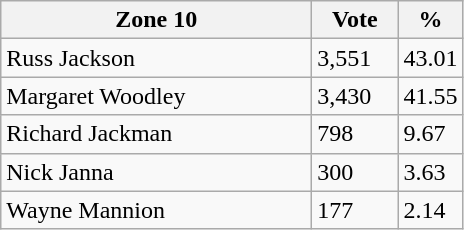<table class="wikitable">
<tr>
<th bgcolor="#DDDDFF" width="200px">Zone 10</th>
<th bgcolor="#DDDDFF" width="50px">Vote</th>
<th bgcolor="#DDDDFF" width="30px">%</th>
</tr>
<tr>
<td>Russ Jackson</td>
<td>3,551</td>
<td>43.01</td>
</tr>
<tr>
<td>Margaret Woodley</td>
<td>3,430</td>
<td>41.55</td>
</tr>
<tr>
<td>Richard Jackman</td>
<td>798</td>
<td>9.67</td>
</tr>
<tr>
<td>Nick Janna</td>
<td>300</td>
<td>3.63</td>
</tr>
<tr>
<td>Wayne Mannion</td>
<td>177</td>
<td>2.14</td>
</tr>
</table>
